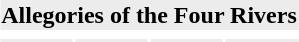<table align=center>
<tr>
<th colspan="4" style="background:#ECECEC; "><strong>Allegories of the Four Rivers</strong></th>
</tr>
<tr>
<td></td>
<td></td>
<td></td>
<td></td>
</tr>
<tr>
<td style="background:#ECECEC; "></td>
<td style="background:#ECECEC; "></td>
<td style="background:#ECECEC; "></td>
<td style="background:#ECECEC; "></td>
</tr>
</table>
